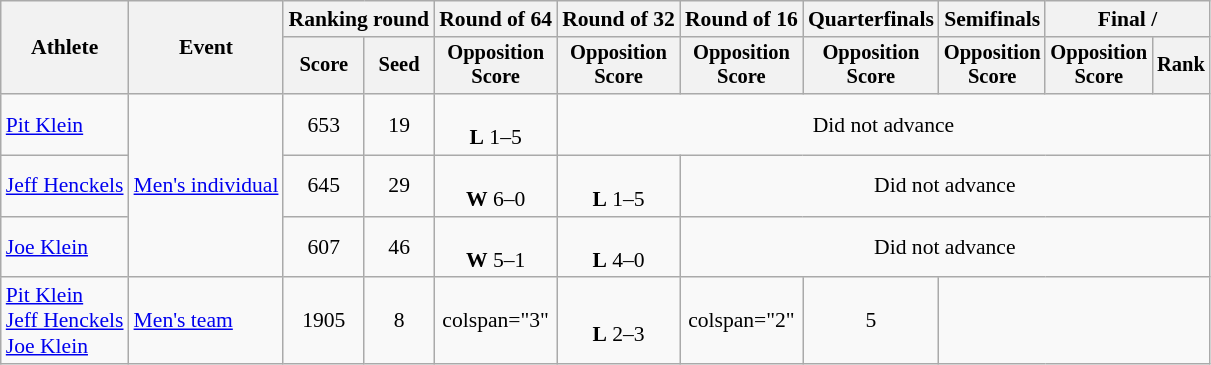<table class="wikitable" style="text-align:center; font-size:90%">
<tr>
<th rowspan="2">Athlete</th>
<th rowspan="2">Event</th>
<th colspan="2">Ranking round</th>
<th>Round of 64</th>
<th>Round of 32</th>
<th>Round of 16</th>
<th>Quarterfinals</th>
<th>Semifinals</th>
<th colspan="2">Final / </th>
</tr>
<tr style="font-size:95%">
<th>Score</th>
<th>Seed</th>
<th>Opposition<br>Score</th>
<th>Opposition<br>Score</th>
<th>Opposition<br>Score</th>
<th>Opposition<br>Score</th>
<th>Opposition<br>Score</th>
<th>Opposition<br>Score</th>
<th>Rank</th>
</tr>
<tr>
<td align="left"><a href='#'>Pit Klein</a></td>
<td align="left" rowspan="3"><a href='#'>Men's individual</a></td>
<td>653</td>
<td>19</td>
<td><br><strong>L</strong> 1–5</td>
<td colspan=6>Did not advance</td>
</tr>
<tr>
<td align="left"><a href='#'>Jeff Henckels</a></td>
<td>645</td>
<td>29</td>
<td><br><strong>W</strong> 6–0</td>
<td><br><strong>L</strong> 1–5</td>
<td colspan=5>Did not advance</td>
</tr>
<tr>
<td align="left"><a href='#'>Joe Klein</a></td>
<td>607</td>
<td>46</td>
<td><br><strong>W</strong> 5–1</td>
<td><br><strong>L</strong> 4–0</td>
<td colspan=5>Did not advance</td>
</tr>
<tr>
<td align="left"><a href='#'>Pit Klein</a><br><a href='#'>Jeff Henckels</a><br><a href='#'>Joe Klein</a></td>
<td align="left"><a href='#'>Men's team</a></td>
<td>1905</td>
<td>8</td>
<td>colspan="3" </td>
<td><br><strong>L</strong> 2–3</td>
<td>colspan="2" </td>
<td>5</td>
</tr>
</table>
